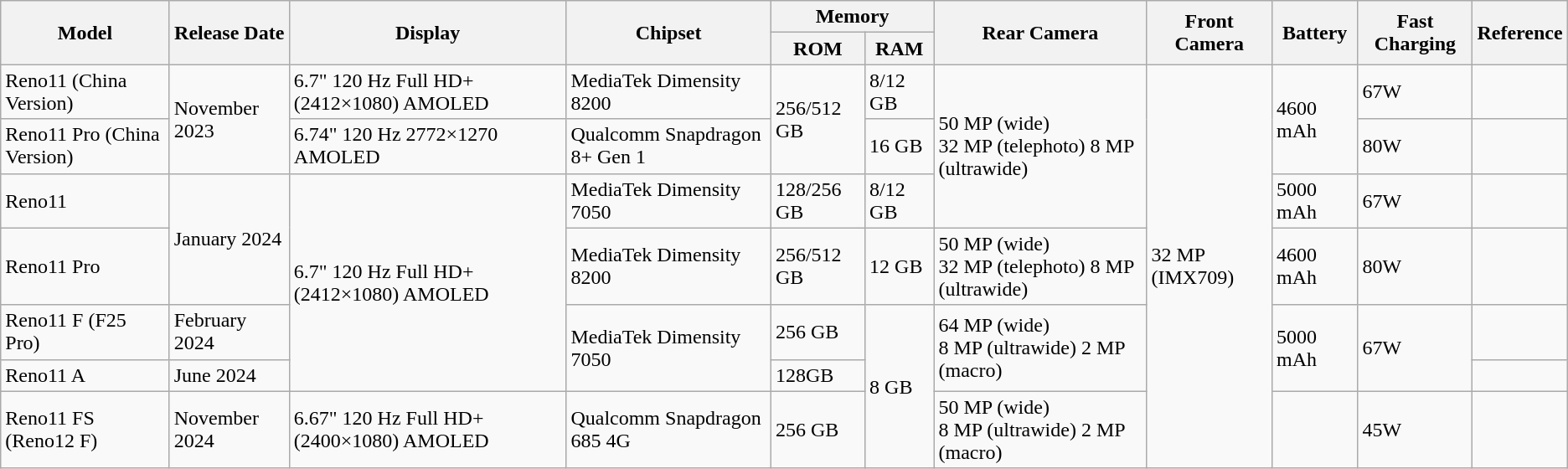<table class="wikitable sortable">
<tr>
<th rowspan="2">Model</th>
<th rowspan="2">Release Date</th>
<th rowspan="2">Display</th>
<th rowspan="2">Chipset</th>
<th colspan="2">Memory</th>
<th rowspan="2">Rear Camera</th>
<th rowspan="2">Front Camera</th>
<th rowspan="2">Battery</th>
<th rowspan="2">Fast Charging</th>
<th rowspan="2">Reference</th>
</tr>
<tr>
<th>ROM</th>
<th>RAM</th>
</tr>
<tr>
<td>Reno11 (China Version)</td>
<td rowspan="2">November 2023</td>
<td>6.7" 120 Hz Full HD+ (2412×1080) AMOLED</td>
<td>MediaTek Dimensity 8200</td>
<td rowspan="2">256/512 GB</td>
<td>8/12 GB</td>
<td rowspan="3">50 MP (wide)<br>32 MP (telephoto)
8 MP (ultrawide)</td>
<td rowspan="7">32 MP (IMX709)</td>
<td rowspan="2">4600 mAh</td>
<td>67W</td>
<td></td>
</tr>
<tr>
<td>Reno11 Pro (China Version)</td>
<td>6.74" 120 Hz 2772×1270 AMOLED</td>
<td>Qualcomm Snapdragon 8+ Gen 1</td>
<td>16 GB</td>
<td>80W</td>
</tr>
<tr>
<td>Reno11</td>
<td rowspan="2">January 2024</td>
<td rowspan="4">6.7" 120 Hz Full HD+ (2412×1080) AMOLED</td>
<td>MediaTek Dimensity 7050</td>
<td>128/256 GB</td>
<td>8/12 GB</td>
<td>5000 mAh</td>
<td>67W</td>
<td></td>
</tr>
<tr>
<td>Reno11 Pro</td>
<td>MediaTek Dimensity 8200</td>
<td>256/512 GB</td>
<td>12 GB</td>
<td>50 MP (wide)<br>32 MP (telephoto)
8 MP (ultrawide)</td>
<td>4600 mAh</td>
<td>80W</td>
<td></td>
</tr>
<tr>
<td>Reno11 F (F25 Pro)</td>
<td>February 2024</td>
<td rowspan="2">MediaTek Dimensity 7050</td>
<td>256 GB</td>
<td rowspan="3">8 GB</td>
<td rowspan="2">64 MP (wide)<br>8 MP (ultrawide)
2 MP (macro)</td>
<td rowspan="2">5000 mAh</td>
<td rowspan="2">67W</td>
<td></td>
</tr>
<tr>
<td>Reno11 A</td>
<td>June 2024</td>
<td>128GB</td>
<td></td>
</tr>
<tr>
<td>Reno11 FS (Reno12 F)</td>
<td>November 2024</td>
<td>6.67" 120 Hz Full HD+ (2400×1080) AMOLED</td>
<td>Qualcomm Snapdragon 685 4G</td>
<td>256 GB</td>
<td>50 MP (wide)<br>8 MP (ultrawide)
2 MP (macro)</td>
<td></td>
<td>45W</td>
<td></td>
</tr>
</table>
